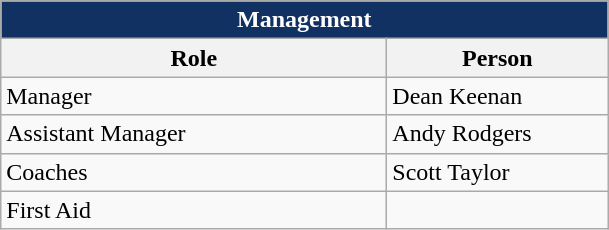<table class="wikitable" style="text-align:left;">
<tr>
<th colspan=2 style="color:white; background:#123163;">Management</th>
</tr>
<tr>
<th style="width:250px;">Role</th>
<th style="width:140px;">Person</th>
</tr>
<tr>
<td>Manager</td>
<td> Dean Keenan</td>
</tr>
<tr>
<td>Assistant Manager</td>
<td> Andy Rodgers</td>
</tr>
<tr>
<td>Coaches</td>
<td> Scott Taylor</td>
</tr>
<tr>
<td>First Aid</td>
<td></td>
</tr>
</table>
